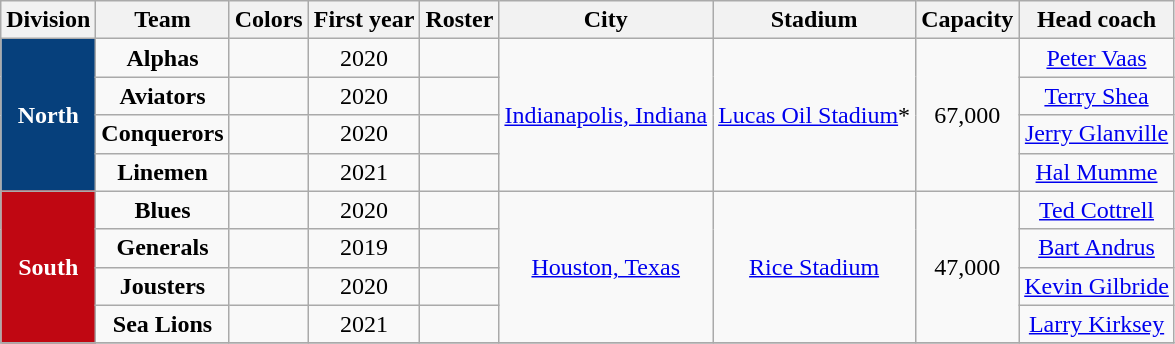<table class="wikitable sortable" style="text-align:center;">
<tr>
<th>Division</th>
<th>Team</th>
<th>Colors</th>
<th>First year</th>
<th>Roster</th>
<th>City</th>
<th>Stadium</th>
<th>Capacity</th>
<th>Head coach</th>
</tr>
<tr>
<th rowspan="4" style="background-color: #06407C ; text-align:center; color:#ffffff">North</th>
<td><strong>Alphas</strong></td>
<td> </td>
<td style="text-align:center;">2020</td>
<td></td>
<td rowspan="4"><a href='#'>Indianapolis, Indiana</a></td>
<td rowspan="4"><a href='#'>Lucas Oil Stadium</a>*</td>
<td rowspan="4">67,000</td>
<td><a href='#'>Peter Vaas</a></td>
</tr>
<tr>
<td><strong>Aviators</strong></td>
<td> </td>
<td style="text-align:center;">2020</td>
<td></td>
<td><a href='#'>Terry Shea</a></td>
</tr>
<tr>
<td><strong>Conquerors</strong></td>
<td> </td>
<td style="text-align:center;">2020</td>
<td></td>
<td><a href='#'>Jerry Glanville</a></td>
</tr>
<tr>
<td><strong>Linemen</strong></td>
<td> </td>
<td style="text-align:center;">2021</td>
<td></td>
<td><a href='#'>Hal Mumme</a></td>
</tr>
<tr>
<th rowspan="4" style="background-color: #C00712 ; text-align:center; color:#ffffff">South</th>
<td><strong>Blues</strong></td>
<td> </td>
<td style="text-align:center;">2020</td>
<td></td>
<td rowspan="4"><a href='#'>Houston, Texas</a></td>
<td rowspan="4"><a href='#'>Rice Stadium</a></td>
<td rowspan="4">47,000</td>
<td><a href='#'>Ted Cottrell</a></td>
</tr>
<tr>
<td><strong>Generals</strong></td>
<td>  </td>
<td style="text-align:center;">2019</td>
<td></td>
<td><a href='#'>Bart Andrus</a></td>
</tr>
<tr>
<td><strong>Jousters</strong></td>
<td> </td>
<td style="text-align:center;">2020</td>
<td></td>
<td><a href='#'>Kevin Gilbride</a></td>
</tr>
<tr>
<td><strong>Sea Lions</strong></td>
<td> </td>
<td style="text-align:center;">2021</td>
<td></td>
<td><a href='#'>Larry Kirksey</a></td>
</tr>
<tr>
</tr>
</table>
